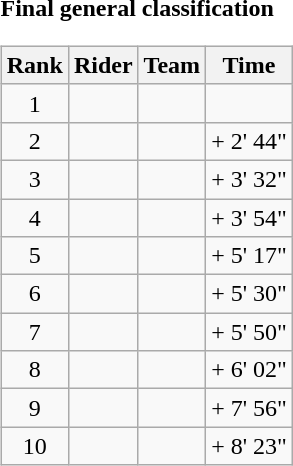<table>
<tr>
<td><strong>Final general classification</strong><br><table class="wikitable">
<tr>
<th scope="col">Rank</th>
<th scope="col">Rider</th>
<th scope="col">Team</th>
<th scope="col">Time</th>
</tr>
<tr>
<td style="text-align:center;">1</td>
<td></td>
<td></td>
<td style="text-align:right;"></td>
</tr>
<tr>
<td style="text-align:center;">2</td>
<td></td>
<td></td>
<td style="text-align:right;">+ 2' 44"</td>
</tr>
<tr>
<td style="text-align:center;">3</td>
<td></td>
<td></td>
<td style="text-align:right;">+ 3' 32"</td>
</tr>
<tr>
<td style="text-align:center;">4</td>
<td></td>
<td></td>
<td style="text-align:right;">+ 3' 54"</td>
</tr>
<tr>
<td style="text-align:center;">5</td>
<td></td>
<td></td>
<td style="text-align:right;">+ 5' 17"</td>
</tr>
<tr>
<td style="text-align:center;">6</td>
<td></td>
<td></td>
<td style="text-align:right;">+ 5' 30"</td>
</tr>
<tr>
<td style="text-align:center;">7</td>
<td></td>
<td></td>
<td style="text-align:right;">+ 5' 50"</td>
</tr>
<tr>
<td style="text-align:center;">8</td>
<td></td>
<td></td>
<td style="text-align:right;">+ 6' 02"</td>
</tr>
<tr>
<td style="text-align:center;">9</td>
<td></td>
<td></td>
<td style="text-align:right;">+ 7' 56"</td>
</tr>
<tr>
<td style="text-align:center;">10</td>
<td></td>
<td></td>
<td style="text-align:right;">+ 8' 23"</td>
</tr>
</table>
</td>
</tr>
</table>
